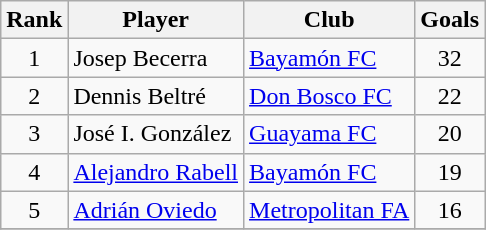<table class="wikitable" style="text-align:center">
<tr>
<th>Rank</th>
<th>Player</th>
<th>Club</th>
<th>Goals</th>
</tr>
<tr>
<td>1</td>
<td align=left> Josep Becerra</td>
<td align=left><a href='#'>Bayamón FC</a></td>
<td>32</td>
</tr>
<tr>
<td>2</td>
<td align=left> Dennis Beltré</td>
<td align=left><a href='#'>Don Bosco FC</a></td>
<td>22</td>
</tr>
<tr>
<td>3</td>
<td align=left> José I. González</td>
<td align=left><a href='#'>Guayama FC</a></td>
<td>20</td>
</tr>
<tr>
<td>4</td>
<td align=left> <a href='#'>Alejandro Rabell</a></td>
<td align=left><a href='#'>Bayamón FC</a></td>
<td>19</td>
</tr>
<tr>
<td>5</td>
<td align=left> <a href='#'>Adrián Oviedo</a></td>
<td align=left><a href='#'>Metropolitan FA</a></td>
<td>16</td>
</tr>
<tr>
</tr>
</table>
